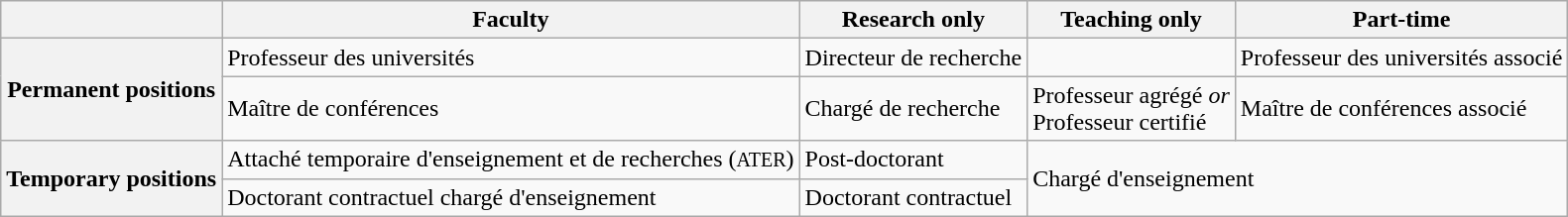<table class="wikitable">
<tr>
<th></th>
<th>Faculty</th>
<th>Research only</th>
<th>Teaching only</th>
<th>Part-time</th>
</tr>
<tr>
<th rowspan=2>Permanent positions</th>
<td>Professeur des universités</td>
<td>Directeur de recherche</td>
<td></td>
<td>Professeur des universités associé</td>
</tr>
<tr>
<td>Maître de conférences</td>
<td>Chargé de recherche</td>
<td>Professeur agrégé <em>or</em><br>Professeur certifié</td>
<td>Maître de conférences associé</td>
</tr>
<tr>
<th rowspan=2>Temporary positions</th>
<td>Attaché temporaire d'enseignement et de recherches (<small>ATER</small>)</td>
<td>Post-doctorant</td>
<td rowspan=2 colspan=2>Chargé d'enseignement</td>
</tr>
<tr>
<td>Doctorant contractuel chargé d'enseignement</td>
<td>Doctorant contractuel</td>
</tr>
</table>
